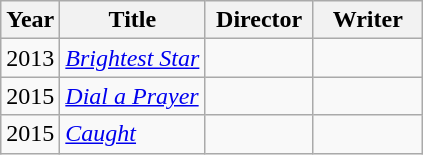<table class="wikitable">
<tr>
<th>Year</th>
<th>Title</th>
<th width="65">Director</th>
<th width="65">Writer</th>
</tr>
<tr>
<td>2013</td>
<td><em><a href='#'>Brightest Star</a></em></td>
<td></td>
<td></td>
</tr>
<tr>
<td>2015</td>
<td><em><a href='#'>Dial a Prayer</a></em></td>
<td></td>
<td></td>
</tr>
<tr>
<td>2015</td>
<td><em><a href='#'>Caught</a></em></td>
<td></td>
<td></td>
</tr>
</table>
